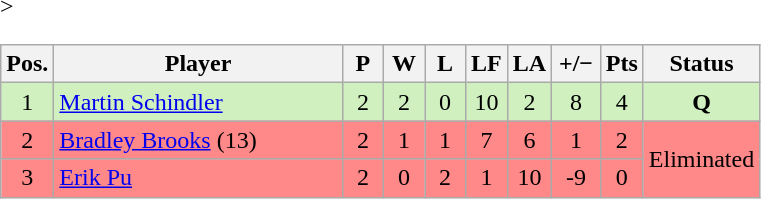<table class="wikitable" style="text-align:center; margin: 1em auto 1em auto, align:left">
<tr>
<th width=20>Pos.</th>
<th width=185>Player</th>
<th width=20>P</th>
<th width=20>W</th>
<th width=20>L</th>
<th width=20>LF</th>
<th width=20>LA</th>
<th width=25>+/−</th>
<th width=20>Pts</th>
<th width=70>Status</th>
</tr>
<tr style="background:#D0F0C0;" -->>
<td>1</td>
<td align=left> <a href='#'>Martin Schindler</a></td>
<td>2</td>
<td>2</td>
<td>0</td>
<td>10</td>
<td>2</td>
<td>8</td>
<td>4</td>
<td rowspan=1><strong>Q</strong></td>
</tr>
<tr style="background:#FF8888; -->">
<td>2</td>
<td align=left> <a href='#'>Bradley Brooks</a> (13)</td>
<td>2</td>
<td>1</td>
<td>1</td>
<td>7</td>
<td>6</td>
<td>1</td>
<td>2</td>
<td rowspan=2>Eliminated</td>
</tr>
<tr style="background:#FF8888; -->">
<td>3</td>
<td align=left> <a href='#'>Erik Pu</a></td>
<td>2</td>
<td>0</td>
<td>2</td>
<td>1</td>
<td>10</td>
<td>-9</td>
<td>0</td>
</tr>
</table>
